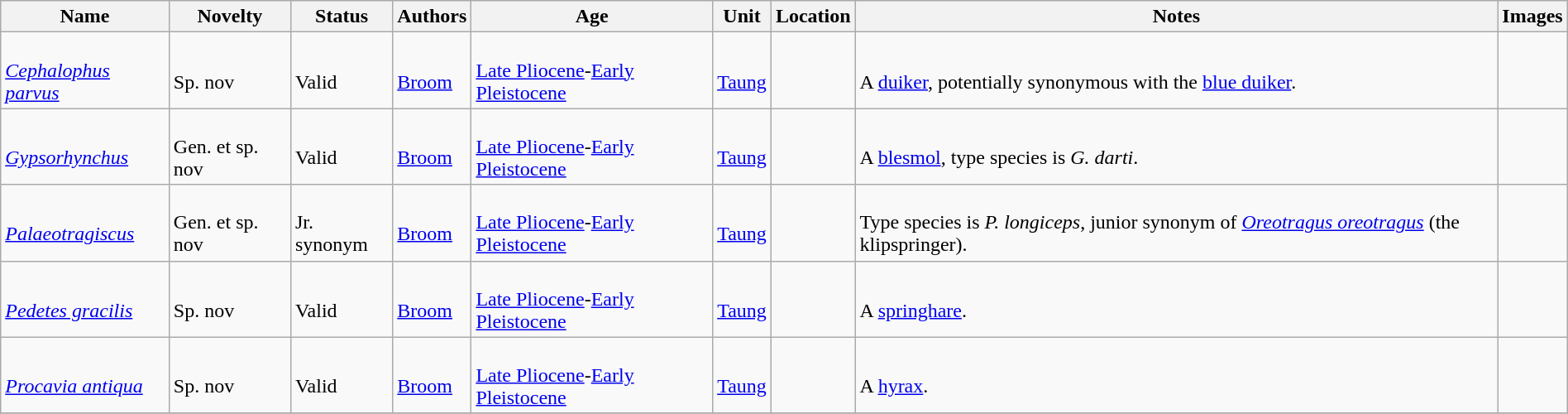<table class="wikitable sortable" align="center" width="100%">
<tr>
<th>Name</th>
<th>Novelty</th>
<th>Status</th>
<th>Authors</th>
<th>Age</th>
<th>Unit</th>
<th>Location</th>
<th class="unsortable">Notes</th>
<th class="unsortable">Images</th>
</tr>
<tr>
<td><br><em><a href='#'>Cephalophus parvus</a></em></td>
<td><br>Sp. nov</td>
<td><br>Valid</td>
<td><br><a href='#'>Broom</a></td>
<td><br><a href='#'>Late Pliocene</a>-<a href='#'>Early Pleistocene</a></td>
<td><br><a href='#'>Taung</a></td>
<td><br></td>
<td><br>A <a href='#'>duiker</a>, potentially synonymous with the <a href='#'>blue duiker</a>.</td>
<td></td>
</tr>
<tr>
<td><br><em><a href='#'>Gypsorhynchus</a></em></td>
<td><br>Gen. et sp. nov</td>
<td><br>Valid</td>
<td><br><a href='#'>Broom</a></td>
<td><br><a href='#'>Late Pliocene</a>-<a href='#'>Early Pleistocene</a></td>
<td><br><a href='#'>Taung</a></td>
<td><br></td>
<td><br>A <a href='#'>blesmol</a>, type species is <em>G. darti</em>.</td>
<td></td>
</tr>
<tr>
<td><br><em><a href='#'>Palaeotragiscus</a></em></td>
<td><br>Gen. et sp. nov</td>
<td><br>Jr. synonym</td>
<td><br><a href='#'>Broom</a></td>
<td><br><a href='#'>Late Pliocene</a>-<a href='#'>Early Pleistocene</a></td>
<td><br><a href='#'>Taung</a></td>
<td><br></td>
<td><br>Type species is <em>P. longiceps</em>, junior synonym of <em><a href='#'>Oreotragus oreotragus</a></em> (the klipspringer).</td>
<td></td>
</tr>
<tr>
<td><br><em><a href='#'>Pedetes gracilis</a></em></td>
<td><br>Sp. nov</td>
<td><br>Valid</td>
<td><br><a href='#'>Broom</a></td>
<td><br><a href='#'>Late Pliocene</a>-<a href='#'>Early Pleistocene</a></td>
<td><br><a href='#'>Taung</a></td>
<td><br></td>
<td><br>A <a href='#'>springhare</a>.</td>
<td></td>
</tr>
<tr>
<td><br><em><a href='#'>Procavia antiqua</a></em></td>
<td><br>Sp. nov</td>
<td><br>Valid</td>
<td><br><a href='#'>Broom</a></td>
<td><br><a href='#'>Late Pliocene</a>-<a href='#'>Early Pleistocene</a></td>
<td><br><a href='#'>Taung</a></td>
<td><br></td>
<td><br>A <a href='#'>hyrax</a>.</td>
<td></td>
</tr>
<tr>
</tr>
</table>
